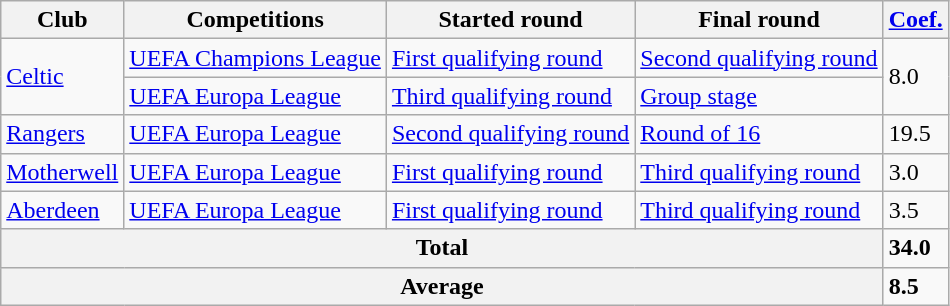<table class="wikitable">
<tr>
<th>Club</th>
<th>Competitions</th>
<th>Started round</th>
<th>Final round</th>
<th><a href='#'>Coef.</a></th>
</tr>
<tr>
<td rowspan=2><a href='#'>Celtic</a></td>
<td><a href='#'>UEFA Champions League</a></td>
<td><a href='#'>First qualifying round</a></td>
<td><a href='#'>Second qualifying round</a></td>
<td rowspan=2>8.0</td>
</tr>
<tr>
<td><a href='#'>UEFA Europa League</a></td>
<td><a href='#'>Third qualifying round</a></td>
<td><a href='#'>Group stage</a></td>
</tr>
<tr>
<td><a href='#'>Rangers</a></td>
<td><a href='#'>UEFA Europa League</a></td>
<td><a href='#'>Second qualifying round</a></td>
<td><a href='#'>Round of 16</a></td>
<td>19.5</td>
</tr>
<tr>
<td><a href='#'>Motherwell</a></td>
<td><a href='#'>UEFA Europa League</a></td>
<td><a href='#'>First qualifying round</a></td>
<td><a href='#'>Third qualifying round</a></td>
<td>3.0</td>
</tr>
<tr>
<td><a href='#'>Aberdeen</a></td>
<td><a href='#'>UEFA Europa League</a></td>
<td><a href='#'>First qualifying round</a></td>
<td><a href='#'>Third qualifying round</a></td>
<td>3.5</td>
</tr>
<tr>
<th colspan="4">Total</th>
<td><strong>34.0</strong></td>
</tr>
<tr>
<th colspan="4">Average</th>
<td><strong>8.5</strong></td>
</tr>
</table>
